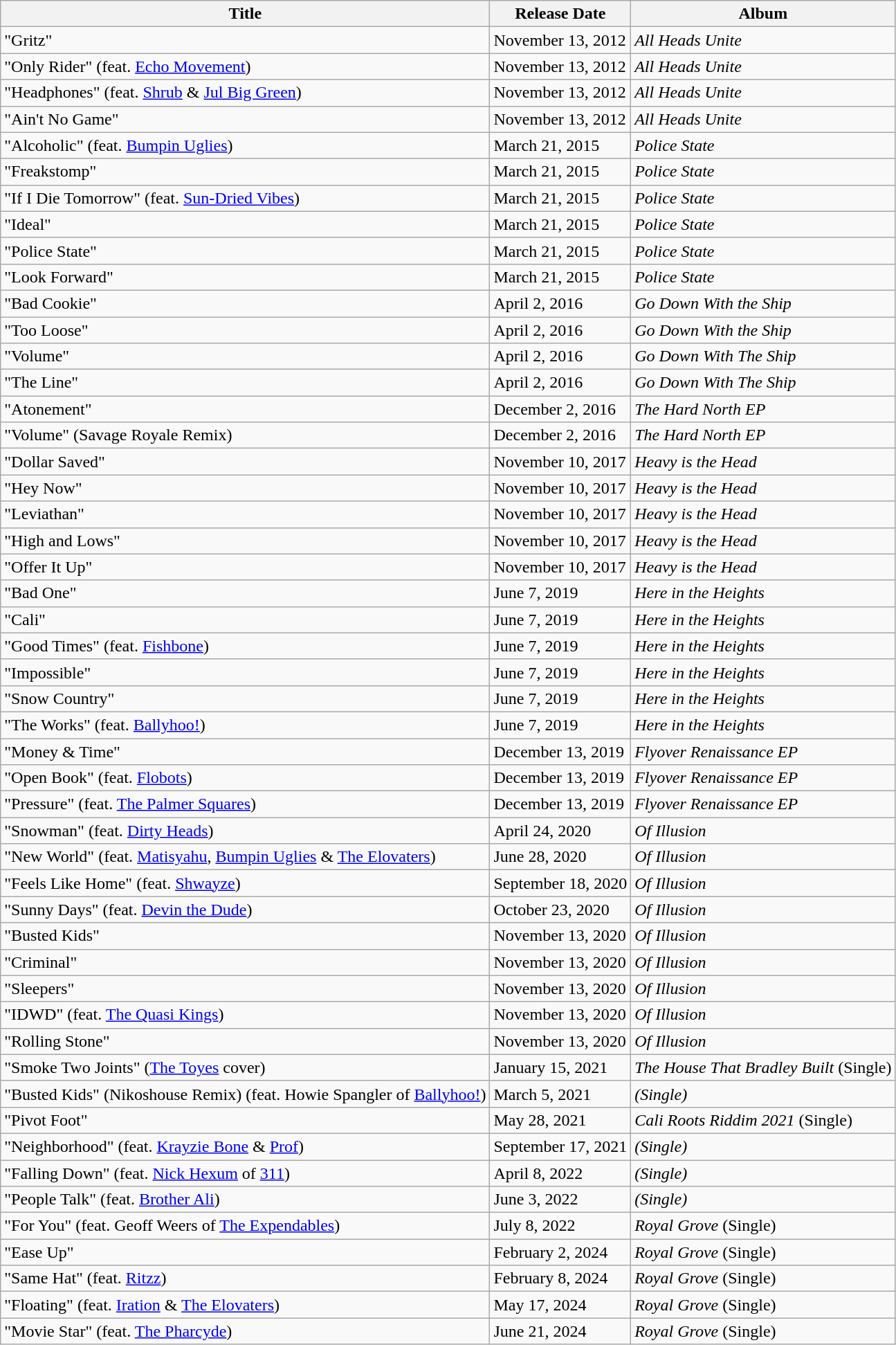<table class="wikitable">
<tr>
<th>Title</th>
<th>Release Date</th>
<th>Album</th>
</tr>
<tr>
<td>"Gritz"</td>
<td>November 13, 2012</td>
<td><em>All Heads Unite</em></td>
</tr>
<tr>
<td>"Only Rider" (feat. <a href='#'>Echo Movement</a>)</td>
<td>November 13, 2012</td>
<td><em>All Heads Unite</em></td>
</tr>
<tr>
<td>"Headphones" (feat. <a href='#'>Shrub</a> & <a href='#'>Jul Big Green</a>)</td>
<td>November 13, 2012</td>
<td><em>All Heads Unite</em></td>
</tr>
<tr>
<td>"Ain't No Game"</td>
<td>November 13, 2012</td>
<td><em>All Heads Unite</em></td>
</tr>
<tr>
<td>"Alcoholic" (feat. <a href='#'>Bumpin Uglies</a>)</td>
<td>March 21, 2015</td>
<td><em>Police State</em></td>
</tr>
<tr>
<td>"Freakstomp"</td>
<td>March 21, 2015</td>
<td><em>Police State</em></td>
</tr>
<tr>
<td>"If I Die Tomorrow" (feat. <a href='#'>Sun-Dried Vibes</a>)</td>
<td>March 21, 2015</td>
<td><em>Police State</em></td>
</tr>
<tr>
<td>"Ideal"</td>
<td>March 21, 2015</td>
<td><em>Police State</em></td>
</tr>
<tr>
<td>"Police State"</td>
<td>March 21, 2015</td>
<td><em>Police State</em></td>
</tr>
<tr>
<td>"Look Forward"</td>
<td>March 21, 2015</td>
<td><em>Police State</em></td>
</tr>
<tr>
<td>"Bad Cookie"</td>
<td>April 2, 2016</td>
<td><em>Go Down With the Ship</em></td>
</tr>
<tr>
<td>"Too Loose"</td>
<td>April 2, 2016</td>
<td><em>Go Down With the Ship</em></td>
</tr>
<tr>
<td>"Volume"</td>
<td>April 2, 2016</td>
<td><em>Go Down With The Ship</em></td>
</tr>
<tr>
<td>"The Line"</td>
<td>April 2, 2016</td>
<td><em>Go Down With The Ship</em></td>
</tr>
<tr>
<td>"Atonement"</td>
<td>December 2, 2016</td>
<td><em>The Hard North EP</em></td>
</tr>
<tr>
<td>"Volume" (Savage Royale Remix)</td>
<td>December 2, 2016</td>
<td><em>The Hard North EP</em></td>
</tr>
<tr>
<td>"Dollar Saved"</td>
<td>November 10, 2017</td>
<td><em>Heavy is the Head</em></td>
</tr>
<tr>
<td>"Hey Now"</td>
<td>November 10, 2017</td>
<td><em>Heavy is the Head</em></td>
</tr>
<tr>
<td>"Leviathan"</td>
<td>November 10, 2017</td>
<td><em>Heavy is the Head</em></td>
</tr>
<tr>
<td>"High and Lows"</td>
<td>November 10, 2017</td>
<td><em>Heavy is the Head</em></td>
</tr>
<tr>
<td>"Offer It Up"</td>
<td>November 10, 2017</td>
<td><em>Heavy is the Head</em></td>
</tr>
<tr>
<td>"Bad One"</td>
<td>June 7, 2019</td>
<td><em>Here in the Heights</em></td>
</tr>
<tr>
<td>"Cali"</td>
<td>June 7, 2019</td>
<td><em>Here in the Heights</em></td>
</tr>
<tr>
<td>"Good Times" (feat. <a href='#'>Fishbone</a>)</td>
<td>June 7, 2019</td>
<td><em>Here in the Heights</em></td>
</tr>
<tr>
<td>"Impossible"</td>
<td>June 7, 2019</td>
<td><em>Here in the Heights</em></td>
</tr>
<tr>
<td>"Snow Country"</td>
<td>June 7, 2019</td>
<td><em>Here in the Heights</em></td>
</tr>
<tr>
<td>"The Works" (feat. <a href='#'>Ballyhoo!</a>)</td>
<td>June 7, 2019</td>
<td><em>Here in the Heights</em></td>
</tr>
<tr>
<td>"Money & Time"</td>
<td>December 13, 2019</td>
<td><em>Flyover Renaissance EP</em></td>
</tr>
<tr>
<td>"Open Book" (feat. <a href='#'>Flobots</a>)</td>
<td>December 13, 2019</td>
<td><em>Flyover Renaissance EP</em></td>
</tr>
<tr>
<td>"Pressure" (feat. <a href='#'>The Palmer Squares</a>)</td>
<td>December 13, 2019</td>
<td><em>Flyover Renaissance EP</em></td>
</tr>
<tr>
<td>"Snowman" (feat. <a href='#'>Dirty Heads</a>)</td>
<td>April 24, 2020</td>
<td><em>Of Illusion</em></td>
</tr>
<tr>
<td>"New World" (feat. <a href='#'>Matisyahu</a>, <a href='#'>Bumpin Uglies</a> & <a href='#'>The Elovaters</a>)</td>
<td>June 28, 2020</td>
<td><em>Of Illusion</em></td>
</tr>
<tr>
<td>"Feels Like Home" (feat. <a href='#'>Shwayze</a>)</td>
<td>September 18, 2020</td>
<td><em>Of Illusion</em></td>
</tr>
<tr>
<td>"Sunny Days" (feat. <a href='#'>Devin the Dude</a>)</td>
<td>October 23, 2020</td>
<td><em>Of Illusion</em></td>
</tr>
<tr>
<td>"Busted Kids"</td>
<td>November 13, 2020</td>
<td><em>Of Illusion</em></td>
</tr>
<tr>
<td>"Criminal"</td>
<td>November 13, 2020</td>
<td><em>Of Illusion</em></td>
</tr>
<tr>
<td>"Sleepers"</td>
<td>November 13, 2020</td>
<td><em>Of Illusion</em></td>
</tr>
<tr>
<td>"IDWD" (feat. <a href='#'>The Quasi Kings</a>)</td>
<td>November 13, 2020</td>
<td><em>Of Illusion</em></td>
</tr>
<tr>
<td>"Rolling Stone"</td>
<td>November 13, 2020</td>
<td><em>Of Illusion</em></td>
</tr>
<tr>
<td>"Smoke Two Joints" (<a href='#'>The Toyes</a> cover)</td>
<td>January 15, 2021</td>
<td><em>The House That Bradley Built</em> (Single)</td>
</tr>
<tr>
<td>"Busted Kids" (Nikoshouse Remix) (feat. Howie Spangler of <a href='#'>Ballyhoo!</a>)</td>
<td>March 5, 2021</td>
<td><em>(Single)</em></td>
</tr>
<tr>
<td>"Pivot Foot"</td>
<td>May 28, 2021</td>
<td><em>Cali Roots Riddim 2021</em> (Single)</td>
</tr>
<tr>
<td>"Neighborhood" (feat. <a href='#'>Krayzie Bone</a> & <a href='#'>Prof</a>)</td>
<td>September 17, 2021</td>
<td><em>(Single)</em></td>
</tr>
<tr>
<td>"Falling Down" (feat. <a href='#'>Nick Hexum</a> of <a href='#'>311</a>)</td>
<td>April 8, 2022</td>
<td><em>(Single)</em></td>
</tr>
<tr>
<td>"People Talk" (feat. <a href='#'>Brother Ali</a>)</td>
<td>June 3, 2022</td>
<td><em>(Single)</em></td>
</tr>
<tr>
<td>"For You" (feat. Geoff Weers of <a href='#'>The Expendables</a>)</td>
<td>July 8, 2022</td>
<td><em>Royal Grove</em> (Single)</td>
</tr>
<tr>
<td>"Ease Up"</td>
<td>February 2, 2024</td>
<td><em>Royal Grove</em> (Single)</td>
</tr>
<tr>
<td>"Same Hat" (feat. <a href='#'>Ritzz</a>)</td>
<td>February 8, 2024</td>
<td><em>Royal Grove</em> (Single)</td>
</tr>
<tr>
<td>"Floating" (feat. <a href='#'>Iration</a> & <a href='#'>The Elovaters</a>)</td>
<td>May 17, 2024</td>
<td><em>Royal Grove</em> (Single)</td>
</tr>
<tr>
<td>"Movie Star" (feat. <a href='#'>The Pharcyde</a>)</td>
<td>June 21, 2024</td>
<td><em>Royal Grove</em> (Single)</td>
</tr>
</table>
